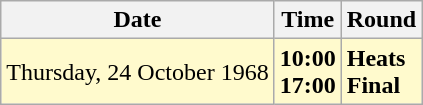<table class="wikitable">
<tr>
<th>Date</th>
<th>Time</th>
<th>Round</th>
</tr>
<tr style=background:lemonchiffon>
<td>Thursday, 24 October 1968</td>
<td><strong>10:00</strong><br><strong>17:00</strong></td>
<td><strong>Heats</strong><br><strong>Final</strong></td>
</tr>
</table>
